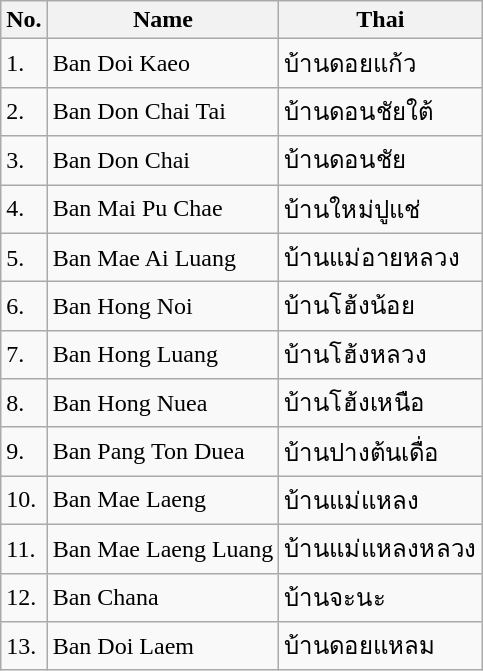<table class="wikitable sortable">
<tr>
<th>No.</th>
<th>Name</th>
<th>Thai</th>
</tr>
<tr>
<td>1.</td>
<td>Ban Doi Kaeo</td>
<td>บ้านดอยแก้ว</td>
</tr>
<tr>
<td>2.</td>
<td>Ban Don Chai Tai</td>
<td>บ้านดอนชัยใต้</td>
</tr>
<tr>
<td>3.</td>
<td>Ban Don Chai</td>
<td>บ้านดอนชัย</td>
</tr>
<tr>
<td>4.</td>
<td>Ban Mai Pu Chae</td>
<td>บ้านใหม่ปูแช่</td>
</tr>
<tr>
<td>5.</td>
<td>Ban Mae Ai Luang</td>
<td>บ้านแม่อายหลวง</td>
</tr>
<tr>
<td>6.</td>
<td>Ban Hong Noi</td>
<td>บ้านโฮ้งน้อย</td>
</tr>
<tr>
<td>7.</td>
<td>Ban Hong Luang</td>
<td>บ้านโฮ้งหลวง</td>
</tr>
<tr>
<td>8.</td>
<td>Ban Hong Nuea</td>
<td>บ้านโฮ้งเหนือ</td>
</tr>
<tr>
<td>9.</td>
<td>Ban Pang Ton Duea</td>
<td>บ้านปางต้นเดื่อ</td>
</tr>
<tr>
<td>10.</td>
<td>Ban Mae Laeng</td>
<td>บ้านแม่แหลง</td>
</tr>
<tr>
<td>11.</td>
<td>Ban Mae Laeng Luang</td>
<td>บ้านแม่แหลงหลวง</td>
</tr>
<tr>
<td>12.</td>
<td>Ban Chana</td>
<td>บ้านจะนะ</td>
</tr>
<tr>
<td>13.</td>
<td>Ban Doi Laem</td>
<td>บ้านดอยแหลม</td>
</tr>
</table>
